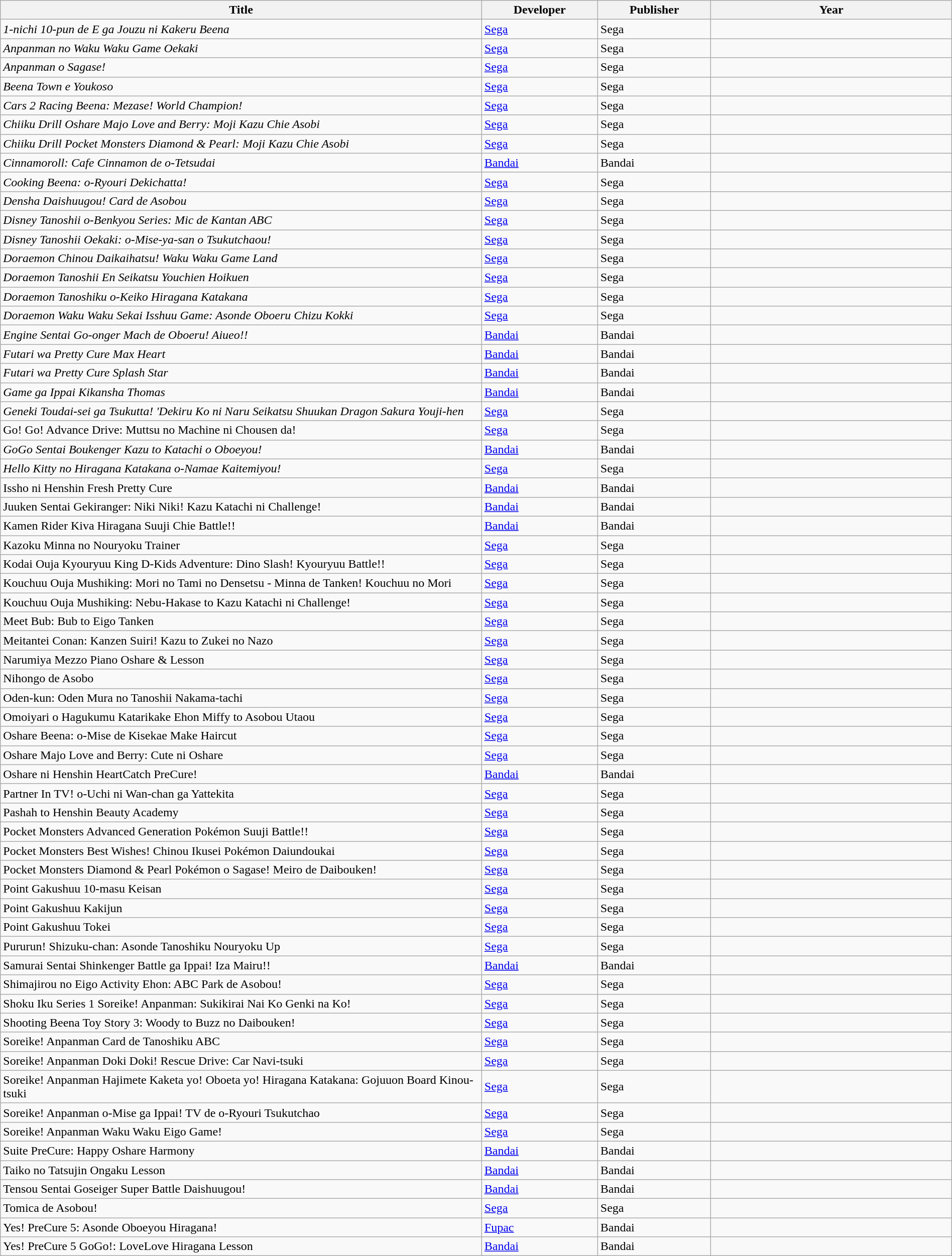<table class="wikitable sortable" style="width:100%">
<tr>
<th width=20%>Title</th>
<th width=4%>Developer</th>
<th width=4%>Publisher</th>
<th width=10%>Year</th>
</tr>
<tr>
<td><em>1-nichi 10-pun de E ga Jouzu ni Kakeru Beena</em></td>
<td><a href='#'>Sega</a></td>
<td>Sega</td>
<td></td>
</tr>
<tr>
<td><em>Anpanman no Waku Waku Game Oekaki</em></td>
<td><a href='#'>Sega</a></td>
<td>Sega</td>
<td></td>
</tr>
<tr>
<td><em>Anpanman o Sagase!</em></td>
<td><a href='#'>Sega</a></td>
<td>Sega</td>
<td></td>
</tr>
<tr>
<td><em>Beena Town e Youkoso</em></td>
<td><a href='#'>Sega</a></td>
<td>Sega</td>
<td></td>
</tr>
<tr>
<td><em>Cars 2 Racing Beena: Mezase! World Champion!</em></td>
<td><a href='#'>Sega</a></td>
<td>Sega</td>
<td></td>
</tr>
<tr>
<td><em>Chiiku Drill Oshare Majo Love and Berry: Moji Kazu Chie Asobi</em></td>
<td><a href='#'>Sega</a></td>
<td>Sega</td>
<td></td>
</tr>
<tr>
<td><em>Chiiku Drill Pocket Monsters Diamond & Pearl: Moji Kazu Chie Asobi</em></td>
<td><a href='#'>Sega</a></td>
<td>Sega</td>
<td></td>
</tr>
<tr>
<td><em>Cinnamoroll: Cafe Cinnamon de o-Tetsudai</em></td>
<td><a href='#'>Bandai</a></td>
<td>Bandai</td>
<td></td>
</tr>
<tr>
<td><em>Cooking Beena: o-Ryouri Dekichatta!</em></td>
<td><a href='#'>Sega</a></td>
<td>Sega</td>
<td></td>
</tr>
<tr>
<td><em>Densha Daishuugou! Card de Asobou</em></td>
<td><a href='#'>Sega</a></td>
<td>Sega</td>
<td></td>
</tr>
<tr>
<td><em>Disney Tanoshii o-Benkyou Series: Mic de Kantan ABC</em></td>
<td><a href='#'>Sega</a></td>
<td>Sega</td>
<td></td>
</tr>
<tr>
<td><em>Disney Tanoshii Oekaki: o-Mise-ya-san o Tsukutchaou!</em></td>
<td><a href='#'>Sega</a></td>
<td>Sega</td>
<td></td>
</tr>
<tr>
<td><em>Doraemon Chinou Daikaihatsu! Waku Waku Game Land</em></td>
<td><a href='#'>Sega</a></td>
<td>Sega</td>
<td></td>
</tr>
<tr>
<td><em>Doraemon Tanoshii En Seikatsu Youchien Hoikuen</em></td>
<td><a href='#'>Sega</a></td>
<td>Sega</td>
<td></td>
</tr>
<tr>
<td><em>Doraemon Tanoshiku o-Keiko Hiragana Katakana</em></td>
<td><a href='#'>Sega</a></td>
<td>Sega</td>
<td></td>
</tr>
<tr>
<td><em>Doraemon Waku Waku Sekai Isshuu Game: Asonde Oboeru Chizu Kokki</em></td>
<td><a href='#'>Sega</a></td>
<td>Sega</td>
<td></td>
</tr>
<tr>
<td><em>Engine Sentai Go-onger Mach de Oboeru! Aiueo!!</em></td>
<td><a href='#'>Bandai</a></td>
<td>Bandai</td>
<td></td>
</tr>
<tr>
<td><em>Futari wa Pretty Cure Max Heart</em></td>
<td><a href='#'>Bandai</a></td>
<td>Bandai</td>
<td></td>
</tr>
<tr>
<td><em>Futari wa Pretty Cure Splash Star</em></td>
<td><a href='#'>Bandai</a></td>
<td>Bandai</td>
<td></td>
</tr>
<tr>
<td><em>Game ga Ippai Kikansha Thomas</em></td>
<td><a href='#'>Bandai</a></td>
<td>Bandai</td>
<td></td>
</tr>
<tr>
<td><em>Geneki Toudai-sei ga Tsukutta! 'Dekiru Ko ni Naru Seikatsu Shuukan Dragon Sakura Youji-hen<strong></td>
<td><a href='#'>Sega</a></td>
<td>Sega</td>
<td></td>
</tr>
<tr>
<td></em>Go! Go! Advance Drive: Muttsu no Machine ni Chousen da!</strong></td>
<td><a href='#'>Sega</a></td>
<td>Sega</td>
<td></td>
</tr>
<tr>
<td><em>GoGo Sentai Boukenger Kazu to Katachi o Oboeyou!</em></td>
<td><a href='#'>Bandai</a></td>
<td>Bandai</td>
<td></td>
</tr>
<tr>
<td><em>Hello Kitty no Hiragana Katakana o-Namae Kaitemiyou!<strong></td>
<td><a href='#'>Sega</a></td>
<td>Sega</td>
<td></td>
</tr>
<tr>
<td></em>Issho ni Henshin Fresh Pretty Cure<em></td>
<td><a href='#'>Bandai</a></td>
<td>Bandai</td>
<td></td>
</tr>
<tr>
<td></em>Juuken Sentai Gekiranger: Niki Niki! Kazu Katachi ni Challenge!<em></td>
<td><a href='#'>Bandai</a></td>
<td>Bandai</td>
<td></td>
</tr>
<tr>
<td></em>Kamen Rider Kiva Hiragana Suuji Chie Battle!!<em></td>
<td><a href='#'>Bandai</a></td>
<td>Bandai</td>
<td></td>
</tr>
<tr>
<td></em>Kazoku Minna no Nouryoku Trainer<em></td>
<td><a href='#'>Sega</a></td>
<td>Sega</td>
<td></td>
</tr>
<tr>
<td></em>Kodai Ouja Kyouryuu King D-Kids Adventure: Dino Slash! Kyouryuu Battle!!<em></td>
<td><a href='#'>Sega</a></td>
<td>Sega</td>
<td></td>
</tr>
<tr>
<td></em>Kouchuu Ouja Mushiking: Mori no Tami no Densetsu - Minna de Tanken! Kouchuu no Mori<em></td>
<td><a href='#'>Sega</a></td>
<td>Sega</td>
<td></td>
</tr>
<tr>
<td></em>Kouchuu Ouja Mushiking: Nebu-Hakase to Kazu Katachi ni Challenge!<em></td>
<td><a href='#'>Sega</a></td>
<td>Sega</td>
<td></td>
</tr>
<tr>
<td></em>Meet Bub: Bub to Eigo Tanken<em></td>
<td><a href='#'>Sega</a></td>
<td>Sega</td>
<td></td>
</tr>
<tr>
<td></em>Meitantei Conan: Kanzen Suiri! Kazu to Zukei no Nazo<em></td>
<td><a href='#'>Sega</a></td>
<td>Sega</td>
<td></td>
</tr>
<tr>
<td></em>Narumiya Mezzo Piano Oshare & Lesson<em></td>
<td><a href='#'>Sega</a></td>
<td>Sega</td>
<td></td>
</tr>
<tr>
<td></em>Nihongo de Asobo<em></td>
<td><a href='#'>Sega</a></td>
<td>Sega</td>
<td></td>
</tr>
<tr>
<td></em>Oden-kun: Oden Mura no Tanoshii Nakama-tachi<em></td>
<td><a href='#'>Sega</a></td>
<td>Sega</td>
<td></td>
</tr>
<tr>
<td></em>Omoiyari o Hagukumu Katarikake Ehon Miffy to Asobou Utaou<em></td>
<td><a href='#'>Sega</a></td>
<td>Sega</td>
<td></td>
</tr>
<tr>
<td></em>Oshare Beena: o-Mise de Kisekae Make Haircut<em></td>
<td><a href='#'>Sega</a></td>
<td>Sega</td>
<td></td>
</tr>
<tr>
<td></em>Oshare Majo Love and Berry: Cute ni Oshare<em></td>
<td><a href='#'>Sega</a></td>
<td>Sega</td>
<td></td>
</tr>
<tr>
<td></em>Oshare ni Henshin HeartCatch PreCure!<em></td>
<td><a href='#'>Bandai</a></td>
<td>Bandai</td>
<td></td>
</tr>
<tr>
<td></em>Partner In TV! o-Uchi ni Wan-chan ga Yattekita<em></td>
<td><a href='#'>Sega</a></td>
<td>Sega</td>
<td></td>
</tr>
<tr>
<td></em>Pashah to Henshin Beauty Academy<em></td>
<td><a href='#'>Sega</a></td>
<td>Sega</td>
<td></td>
</tr>
<tr>
<td></em>Pocket Monsters Advanced Generation Pokémon Suuji Battle!!<em></td>
<td><a href='#'>Sega</a></td>
<td>Sega</td>
<td></td>
</tr>
<tr>
<td></em>Pocket Monsters Best Wishes! Chinou Ikusei Pokémon Daiundoukai<em></td>
<td><a href='#'>Sega</a></td>
<td>Sega</td>
<td></td>
</tr>
<tr>
<td></em>Pocket Monsters Diamond & Pearl Pokémon o Sagase! Meiro de Daibouken!<em></td>
<td><a href='#'>Sega</a></td>
<td>Sega</td>
<td></td>
</tr>
<tr>
<td></em>Point Gakushuu 10-masu Keisan<em></td>
<td><a href='#'>Sega</a></td>
<td>Sega</td>
<td></td>
</tr>
<tr>
<td></em>Point Gakushuu Kakijun<em></td>
<td><a href='#'>Sega</a></td>
<td>Sega</td>
<td></td>
</tr>
<tr>
<td></em>Point Gakushuu Tokei<em></td>
<td><a href='#'>Sega</a></td>
<td>Sega</td>
<td></td>
</tr>
<tr>
<td></em>Pururun! Shizuku-chan: Asonde Tanoshiku Nouryoku Up<em></td>
<td><a href='#'>Sega</a></td>
<td>Sega</td>
<td></td>
</tr>
<tr>
<td></em>Samurai Sentai Shinkenger Battle ga Ippai! Iza Mairu!!<em></td>
<td><a href='#'>Bandai</a></td>
<td>Bandai</td>
<td></td>
</tr>
<tr>
<td></em>Shimajirou no Eigo Activity Ehon: ABC Park de Asobou!<em></td>
<td><a href='#'>Sega</a></td>
<td>Sega</td>
<td></td>
</tr>
<tr>
<td></em>Shoku Iku Series 1 Soreike! Anpanman: Sukikirai Nai Ko Genki na Ko!<em></td>
<td><a href='#'>Sega</a></td>
<td>Sega</td>
<td></td>
</tr>
<tr>
<td></em>Shooting Beena Toy Story 3: Woody to Buzz no Daibouken!<em></td>
<td><a href='#'>Sega</a></td>
<td>Sega</td>
<td></td>
</tr>
<tr>
<td></em>Soreike! Anpanman Card de Tanoshiku ABC<em></td>
<td><a href='#'>Sega</a></td>
<td>Sega</td>
<td></td>
</tr>
<tr>
<td></em>Soreike! Anpanman Doki Doki! Rescue Drive: Car Navi-tsuki<em></td>
<td><a href='#'>Sega</a></td>
<td>Sega</td>
<td></td>
</tr>
<tr>
<td></em>Soreike! Anpanman Hajimete Kaketa yo! Oboeta yo! Hiragana Katakana: Gojuuon Board Kinou-tsuki<em></td>
<td><a href='#'>Sega</a></td>
<td>Sega</td>
<td></td>
</tr>
<tr>
<td></em>Soreike! Anpanman o-Mise ga Ippai! TV de o-Ryouri Tsukutchao<em></td>
<td><a href='#'>Sega</a></td>
<td>Sega</td>
<td></td>
</tr>
<tr>
<td></em>Soreike! Anpanman Waku Waku Eigo Game!<em></td>
<td><a href='#'>Sega</a></td>
<td>Sega</td>
<td></td>
</tr>
<tr>
<td></em>Suite PreCure: Happy Oshare Harmony<em></td>
<td><a href='#'>Bandai</a></td>
<td>Bandai</td>
<td></td>
</tr>
<tr>
<td></em>Taiko no Tatsujin Ongaku Lesson<em></td>
<td><a href='#'>Bandai</a></td>
<td>Bandai</td>
<td></td>
</tr>
<tr>
<td></em>Tensou Sentai Goseiger Super Battle Daishuugou!<em></td>
<td><a href='#'>Bandai</a></td>
<td>Bandai</td>
<td></td>
</tr>
<tr>
<td></em>Tomica de Asobou!<em></td>
<td><a href='#'>Sega</a></td>
<td>Sega</td>
<td></td>
</tr>
<tr>
<td></em>Yes! PreCure 5: Asonde Oboeyou Hiragana!<em></td>
<td><a href='#'>Fupac</a></td>
<td>Bandai</td>
<td></td>
</tr>
<tr>
<td></em>Yes! PreCure 5 GoGo!: LoveLove Hiragana Lesson<em></td>
<td><a href='#'>Bandai</a></td>
<td>Bandai</td>
<td></td>
</tr>
</table>
